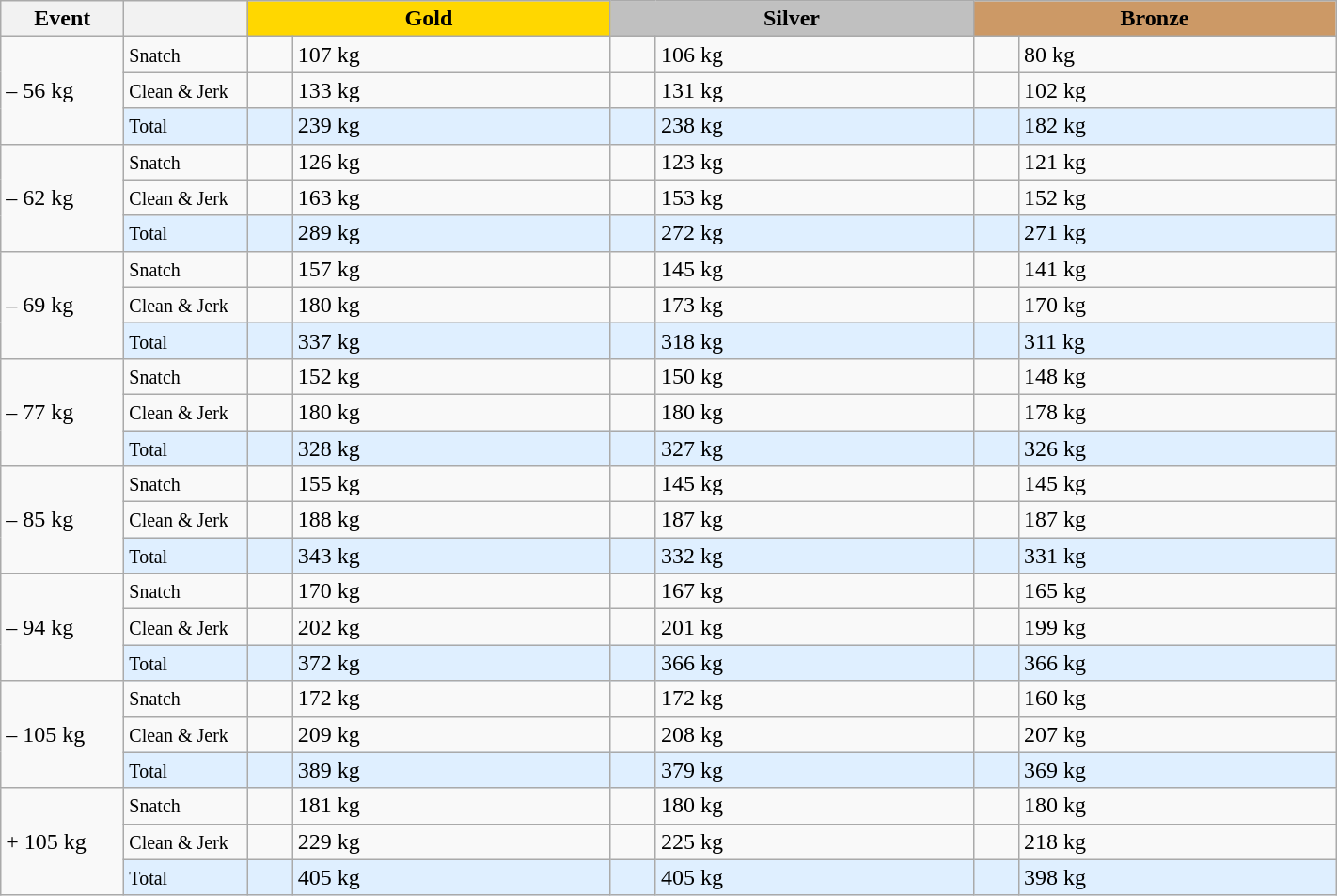<table class="wikitable">
<tr>
<th width=80>Event</th>
<th width=80></th>
<td bgcolor=gold align="center" colspan=2 width=250><strong>Gold</strong></td>
<td bgcolor=silver align="center" colspan=2 width=250><strong>Silver</strong></td>
<td bgcolor=#cc9966 colspan=2 align="center" width=250><strong>Bronze</strong></td>
</tr>
<tr>
<td rowspan=3>– 56 kg</td>
<td><small>Snatch</small></td>
<td></td>
<td>107 kg</td>
<td></td>
<td>106 kg</td>
<td></td>
<td>80 kg</td>
</tr>
<tr>
<td><small>Clean & Jerk</small></td>
<td></td>
<td>133 kg</td>
<td></td>
<td>131 kg</td>
<td></td>
<td>102 kg</td>
</tr>
<tr bgcolor=#dfefff>
<td><small>Total</small></td>
<td></td>
<td>239 kg</td>
<td></td>
<td>238 kg</td>
<td></td>
<td>182 kg</td>
</tr>
<tr>
<td rowspan=3>– 62 kg</td>
<td><small>Snatch</small></td>
<td></td>
<td>126 kg</td>
<td></td>
<td>123 kg</td>
<td></td>
<td>121 kg</td>
</tr>
<tr>
<td><small>Clean & Jerk</small></td>
<td></td>
<td>163 kg</td>
<td></td>
<td>153 kg</td>
<td></td>
<td>152 kg</td>
</tr>
<tr bgcolor=#dfefff>
<td><small>Total</small></td>
<td></td>
<td>289 kg</td>
<td></td>
<td>272 kg</td>
<td></td>
<td>271 kg</td>
</tr>
<tr>
<td rowspan=3>– 69 kg</td>
<td><small>Snatch</small></td>
<td></td>
<td>157 kg</td>
<td></td>
<td>145 kg</td>
<td></td>
<td>141 kg</td>
</tr>
<tr>
<td><small>Clean & Jerk</small></td>
<td></td>
<td>180 kg</td>
<td></td>
<td>173 kg</td>
<td></td>
<td>170 kg</td>
</tr>
<tr bgcolor=#dfefff>
<td><small>Total</small></td>
<td></td>
<td>337 kg</td>
<td></td>
<td>318 kg</td>
<td></td>
<td>311 kg</td>
</tr>
<tr>
<td rowspan=3>– 77 kg</td>
<td><small>Snatch</small></td>
<td></td>
<td>152 kg</td>
<td></td>
<td>150 kg</td>
<td></td>
<td>148 kg</td>
</tr>
<tr>
<td><small>Clean & Jerk</small></td>
<td></td>
<td>180 kg</td>
<td></td>
<td>180 kg</td>
<td></td>
<td>178 kg</td>
</tr>
<tr bgcolor=#dfefff>
<td><small>Total</small></td>
<td></td>
<td>328 kg</td>
<td></td>
<td>327 kg</td>
<td></td>
<td>326 kg</td>
</tr>
<tr>
<td rowspan=3>– 85 kg</td>
<td><small>Snatch</small></td>
<td></td>
<td>155 kg</td>
<td></td>
<td>145 kg</td>
<td></td>
<td>145 kg</td>
</tr>
<tr>
<td><small>Clean & Jerk</small></td>
<td></td>
<td>188 kg</td>
<td></td>
<td>187 kg</td>
<td></td>
<td>187 kg</td>
</tr>
<tr bgcolor=#dfefff>
<td><small>Total</small></td>
<td></td>
<td>343 kg</td>
<td></td>
<td>332 kg</td>
<td></td>
<td>331 kg</td>
</tr>
<tr>
<td rowspan=3>– 94 kg</td>
<td><small>Snatch</small></td>
<td></td>
<td>170 kg</td>
<td></td>
<td>167 kg</td>
<td></td>
<td>165 kg</td>
</tr>
<tr>
<td><small>Clean & Jerk</small></td>
<td></td>
<td>202 kg</td>
<td></td>
<td>201 kg</td>
<td></td>
<td>199 kg</td>
</tr>
<tr bgcolor=#dfefff>
<td><small>Total</small></td>
<td></td>
<td>372 kg</td>
<td></td>
<td>366 kg</td>
<td></td>
<td>366 kg</td>
</tr>
<tr>
<td rowspan=3>– 105 kg</td>
<td><small>Snatch</small></td>
<td></td>
<td>172 kg</td>
<td></td>
<td>172 kg</td>
<td></td>
<td>160 kg</td>
</tr>
<tr>
<td><small>Clean & Jerk</small></td>
<td></td>
<td>209 kg</td>
<td></td>
<td>208 kg</td>
<td></td>
<td>207 kg</td>
</tr>
<tr bgcolor=#dfefff>
<td><small>Total</small></td>
<td></td>
<td>389 kg</td>
<td></td>
<td>379 kg</td>
<td></td>
<td>369 kg</td>
</tr>
<tr>
<td rowspan=3>+ 105 kg</td>
<td><small>Snatch</small></td>
<td></td>
<td>181 kg</td>
<td></td>
<td>180 kg</td>
<td></td>
<td>180 kg</td>
</tr>
<tr>
<td><small>Clean & Jerk</small></td>
<td></td>
<td>229 kg</td>
<td></td>
<td>225 kg</td>
<td></td>
<td>218 kg</td>
</tr>
<tr bgcolor=#dfefff>
<td><small>Total</small></td>
<td></td>
<td>405 kg</td>
<td></td>
<td>405 kg</td>
<td></td>
<td>398 kg</td>
</tr>
</table>
